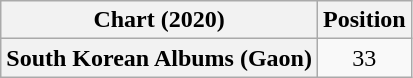<table class="wikitable plainrowheaders" style="text-align:center">
<tr>
<th scope="col">Chart (2020)</th>
<th scope="col">Position</th>
</tr>
<tr>
<th scope="row">South Korean Albums (Gaon)</th>
<td>33</td>
</tr>
</table>
